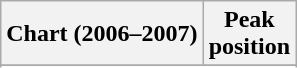<table class="wikitable sortable">
<tr>
<th align="left">Chart (2006–2007)</th>
<th align="center">Peak<br>position</th>
</tr>
<tr>
</tr>
<tr>
</tr>
<tr>
</tr>
</table>
